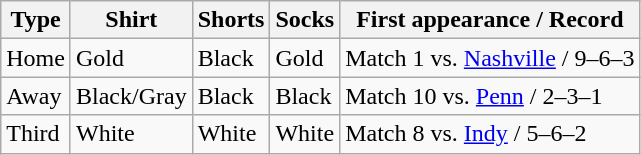<table class="wikitable">
<tr>
<th>Type</th>
<th>Shirt</th>
<th>Shorts</th>
<th>Socks</th>
<th>First appearance / Record</th>
</tr>
<tr>
<td>Home</td>
<td>Gold</td>
<td>Black</td>
<td>Gold</td>
<td>Match 1 vs. <a href='#'>Nashville</a> / 9–6–3</td>
</tr>
<tr>
<td>Away</td>
<td>Black/Gray</td>
<td>Black</td>
<td>Black</td>
<td>Match 10 vs. <a href='#'>Penn</a> / 2–3–1</td>
</tr>
<tr>
<td>Third</td>
<td>White</td>
<td>White</td>
<td>White</td>
<td>Match 8 vs. <a href='#'>Indy</a> / 5–6–2</td>
</tr>
</table>
